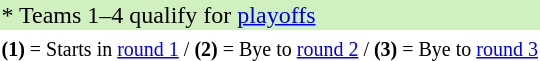<table>
<tr style="background: #D0F0C0;">
<td>* Teams 1–4 qualify for <a href='#'>playoffs</a></td>
</tr>
<tr>
<td><small><strong>(1)</strong> = Starts in <a href='#'>round 1</a> / <strong>(2)</strong> = Bye to <a href='#'>round 2</a> / <strong>(3)</strong> = Bye to <a href='#'>round 3</a></small></td>
</tr>
</table>
